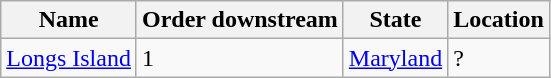<table class = "wikitable sortable">
<tr>
<th>Name</th>
<th>Order downstream</th>
<th>State</th>
<th>Location</th>
</tr>
<tr>
<td><a href='#'>Longs Island</a></td>
<td>1</td>
<td><a href='#'>Maryland</a></td>
<td>?</td>
</tr>
</table>
